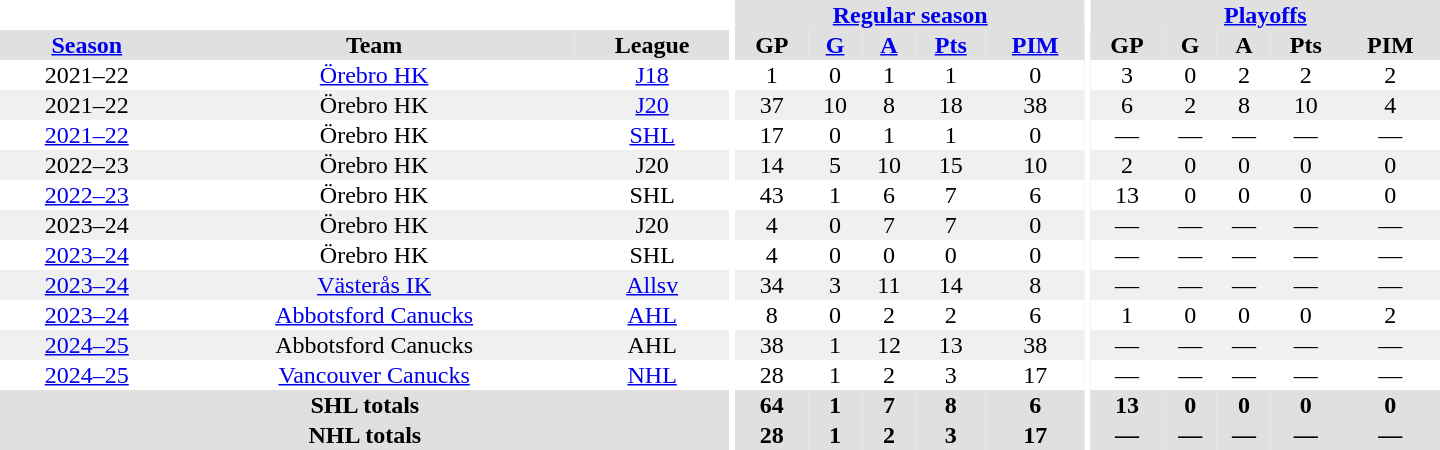<table border="0" cellpadding="1" cellspacing="0" style="text-align:center; width:60em;">
<tr bgcolor="#e0e0e0">
<th colspan="3" bgcolor="#ffffff"></th>
<th rowspan="99" bgcolor="#ffffff"></th>
<th colspan="5"><a href='#'>Regular season</a></th>
<th rowspan="99" bgcolor="#ffffff"></th>
<th colspan="5"><a href='#'>Playoffs</a></th>
</tr>
<tr bgcolor="#e0e0e0">
<th><a href='#'>Season</a></th>
<th>Team</th>
<th>League</th>
<th>GP</th>
<th><a href='#'>G</a></th>
<th><a href='#'>A</a></th>
<th><a href='#'>Pts</a></th>
<th><a href='#'>PIM</a></th>
<th>GP</th>
<th>G</th>
<th>A</th>
<th>Pts</th>
<th>PIM</th>
</tr>
<tr>
<td>2021–22</td>
<td><a href='#'>Örebro HK</a></td>
<td><a href='#'>J18</a></td>
<td>1</td>
<td>0</td>
<td>1</td>
<td>1</td>
<td>0</td>
<td>3</td>
<td>0</td>
<td>2</td>
<td>2</td>
<td>2</td>
</tr>
<tr bgcolor="#f0f0f0">
<td>2021–22</td>
<td>Örebro HK</td>
<td><a href='#'>J20</a></td>
<td>37</td>
<td>10</td>
<td>8</td>
<td>18</td>
<td>38</td>
<td>6</td>
<td>2</td>
<td>8</td>
<td>10</td>
<td>4</td>
</tr>
<tr>
<td><a href='#'>2021–22</a></td>
<td>Örebro HK</td>
<td><a href='#'>SHL</a></td>
<td>17</td>
<td>0</td>
<td>1</td>
<td>1</td>
<td>0</td>
<td>—</td>
<td>—</td>
<td>—</td>
<td>—</td>
<td>—</td>
</tr>
<tr bgcolor="#f0f0f0">
<td>2022–23</td>
<td>Örebro HK</td>
<td>J20</td>
<td>14</td>
<td>5</td>
<td>10</td>
<td>15</td>
<td>10</td>
<td>2</td>
<td>0</td>
<td>0</td>
<td>0</td>
<td>0</td>
</tr>
<tr>
<td><a href='#'>2022–23</a></td>
<td>Örebro HK</td>
<td>SHL</td>
<td>43</td>
<td>1</td>
<td>6</td>
<td>7</td>
<td>6</td>
<td>13</td>
<td>0</td>
<td>0</td>
<td>0</td>
<td>0</td>
</tr>
<tr bgcolor="#f0f0f0">
<td>2023–24</td>
<td>Örebro HK</td>
<td>J20</td>
<td>4</td>
<td>0</td>
<td>7</td>
<td>7</td>
<td>0</td>
<td>—</td>
<td>—</td>
<td>—</td>
<td>—</td>
<td>—</td>
</tr>
<tr>
<td><a href='#'>2023–24</a></td>
<td>Örebro HK</td>
<td>SHL</td>
<td>4</td>
<td>0</td>
<td>0</td>
<td>0</td>
<td>0</td>
<td>—</td>
<td>—</td>
<td>—</td>
<td>—</td>
<td>—</td>
</tr>
<tr bgcolor="#f0f0f0">
<td><a href='#'>2023–24</a></td>
<td><a href='#'>Västerås IK</a></td>
<td><a href='#'>Allsv</a></td>
<td>34</td>
<td>3</td>
<td>11</td>
<td>14</td>
<td>8</td>
<td>—</td>
<td>—</td>
<td>—</td>
<td>—</td>
<td>—</td>
</tr>
<tr>
<td><a href='#'>2023–24</a></td>
<td><a href='#'>Abbotsford Canucks</a></td>
<td><a href='#'>AHL</a></td>
<td>8</td>
<td>0</td>
<td>2</td>
<td>2</td>
<td>6</td>
<td>1</td>
<td>0</td>
<td>0</td>
<td>0</td>
<td>2</td>
</tr>
<tr bgcolor="#f0f0f0">
<td><a href='#'>2024–25</a></td>
<td>Abbotsford Canucks</td>
<td>AHL</td>
<td>38</td>
<td>1</td>
<td>12</td>
<td>13</td>
<td>38</td>
<td>—</td>
<td>—</td>
<td>—</td>
<td>—</td>
<td>—</td>
</tr>
<tr>
<td><a href='#'>2024–25</a></td>
<td><a href='#'>Vancouver Canucks</a></td>
<td><a href='#'>NHL</a></td>
<td>28</td>
<td>1</td>
<td>2</td>
<td>3</td>
<td>17</td>
<td>—</td>
<td>—</td>
<td>—</td>
<td>—</td>
<td>—</td>
</tr>
<tr bgcolor="#e0e0e0">
<th colspan="3">SHL totals</th>
<th>64</th>
<th>1</th>
<th>7</th>
<th>8</th>
<th>6</th>
<th>13</th>
<th>0</th>
<th>0</th>
<th>0</th>
<th>0</th>
</tr>
<tr bgcolor="#e0e0e0">
<th colspan="3">NHL totals</th>
<th>28</th>
<th>1</th>
<th>2</th>
<th>3</th>
<th>17</th>
<th>—</th>
<th>—</th>
<th>—</th>
<th>—</th>
<th>—</th>
</tr>
</table>
